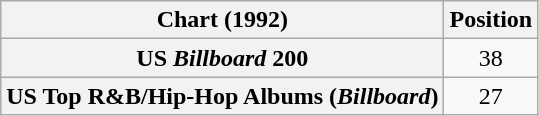<table class="wikitable sortable plainrowheaders" style="text-align:center">
<tr>
<th scope="col">Chart (1992)</th>
<th scope="col">Position</th>
</tr>
<tr>
<th scope="row">US <em>Billboard</em> 200</th>
<td>38</td>
</tr>
<tr>
<th scope="row">US Top R&B/Hip-Hop Albums (<em>Billboard</em>)</th>
<td>27</td>
</tr>
</table>
